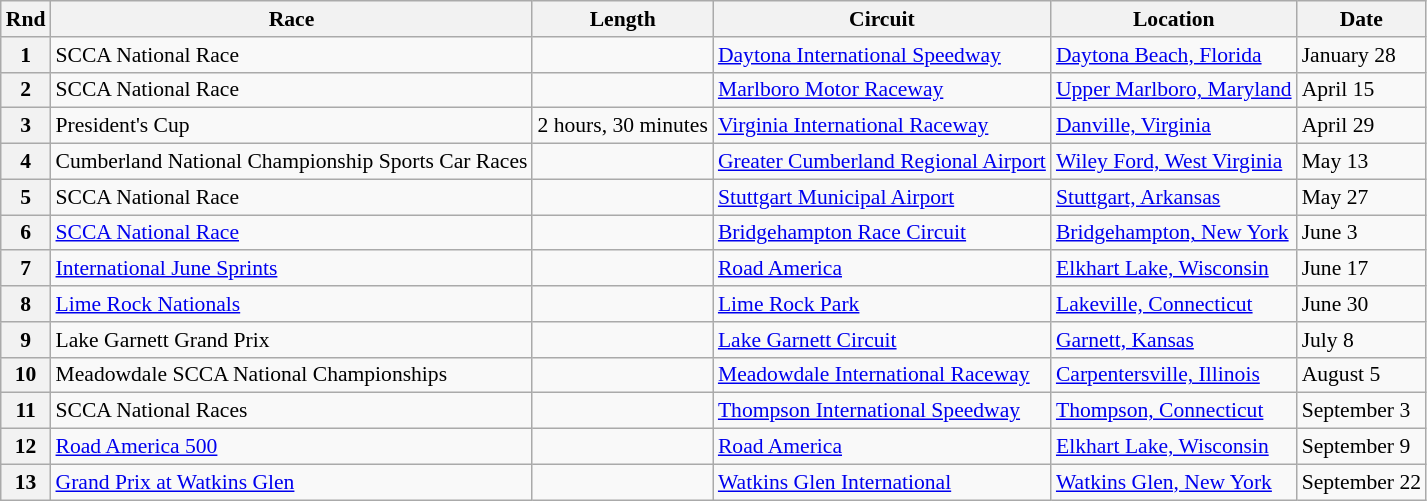<table class="wikitable" style="font-size: 90%;">
<tr>
<th>Rnd</th>
<th>Race</th>
<th>Length</th>
<th>Circuit</th>
<th>Location</th>
<th>Date</th>
</tr>
<tr>
<th>1</th>
<td>SCCA National Race</td>
<td></td>
<td><a href='#'>Daytona International Speedway</a></td>
<td><a href='#'>Daytona Beach, Florida</a></td>
<td>January 28</td>
</tr>
<tr>
<th>2</th>
<td>SCCA National Race</td>
<td></td>
<td><a href='#'>Marlboro Motor Raceway</a></td>
<td><a href='#'>Upper Marlboro, Maryland</a></td>
<td>April 15</td>
</tr>
<tr>
<th>3</th>
<td>President's Cup</td>
<td>2 hours, 30 minutes</td>
<td><a href='#'>Virginia International Raceway</a></td>
<td><a href='#'>Danville, Virginia</a></td>
<td>April 29</td>
</tr>
<tr>
<th>4</th>
<td>Cumberland National Championship Sports Car Races</td>
<td></td>
<td><a href='#'>Greater Cumberland Regional Airport</a></td>
<td><a href='#'>Wiley Ford, West Virginia</a></td>
<td>May 13</td>
</tr>
<tr>
<th>5</th>
<td>SCCA National Race</td>
<td></td>
<td><a href='#'>Stuttgart Municipal Airport</a></td>
<td><a href='#'>Stuttgart, Arkansas</a></td>
<td>May 27</td>
</tr>
<tr>
<th>6</th>
<td><a href='#'>SCCA National Race</a></td>
<td></td>
<td><a href='#'>Bridgehampton Race Circuit</a></td>
<td><a href='#'>Bridgehampton, New York</a></td>
<td>June 3</td>
</tr>
<tr>
<th>7</th>
<td><a href='#'>International June Sprints</a></td>
<td></td>
<td><a href='#'>Road America</a></td>
<td><a href='#'>Elkhart Lake, Wisconsin</a></td>
<td>June 17</td>
</tr>
<tr>
<th>8</th>
<td><a href='#'>Lime Rock Nationals</a></td>
<td></td>
<td><a href='#'>Lime Rock Park</a></td>
<td><a href='#'>Lakeville, Connecticut</a></td>
<td>June 30</td>
</tr>
<tr>
<th>9</th>
<td>Lake Garnett Grand Prix</td>
<td></td>
<td><a href='#'>Lake Garnett Circuit</a></td>
<td><a href='#'>Garnett, Kansas</a></td>
<td>July 8</td>
</tr>
<tr>
<th>10</th>
<td>Meadowdale SCCA National Championships</td>
<td></td>
<td><a href='#'>Meadowdale International Raceway</a></td>
<td><a href='#'>Carpentersville, Illinois</a></td>
<td>August 5</td>
</tr>
<tr>
<th>11</th>
<td>SCCA National Races</td>
<td></td>
<td><a href='#'>Thompson International Speedway</a></td>
<td><a href='#'>Thompson, Connecticut</a></td>
<td>September 3</td>
</tr>
<tr>
<th>12</th>
<td><a href='#'>Road America 500</a></td>
<td></td>
<td><a href='#'>Road America</a></td>
<td><a href='#'>Elkhart Lake, Wisconsin</a></td>
<td>September 9</td>
</tr>
<tr>
<th>13</th>
<td><a href='#'>Grand Prix at Watkins Glen</a></td>
<td></td>
<td><a href='#'>Watkins Glen International</a></td>
<td><a href='#'>Watkins Glen, New York</a></td>
<td>September 22</td>
</tr>
</table>
